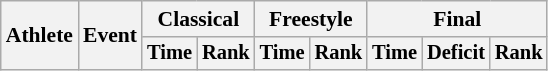<table class="wikitable" style="font-size:90%; text-align:center">
<tr>
<th rowspan=2>Athlete</th>
<th rowspan=2>Event</th>
<th colspan=2>Classical</th>
<th colspan=2>Freestyle</th>
<th colspan=3>Final</th>
</tr>
<tr style="font-size: 95%">
<th>Time</th>
<th>Rank</th>
<th>Time</th>
<th>Rank</th>
<th>Time</th>
<th>Deficit</th>
<th>Rank</th>
</tr>
</table>
